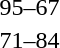<table style="text-align:center">
<tr>
<th width=200></th>
<th width=100></th>
<th width=200></th>
</tr>
<tr>
<td align=right><strong> </strong></td>
<td align=center>95–67</td>
<td align=left></td>
</tr>
<tr>
<td align=right></td>
<td align=center>71–84</td>
<td align=left><strong></strong></td>
</tr>
</table>
